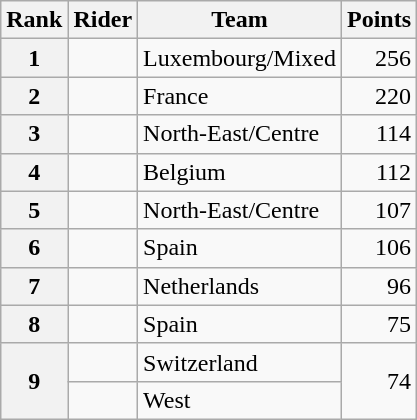<table class="wikitable">
<tr>
<th scope="col">Rank</th>
<th scope="col">Rider</th>
<th scope="col">Team</th>
<th scope="col">Points</th>
</tr>
<tr>
<th scope="row">1</th>
<td></td>
<td>Luxembourg/Mixed</td>
<td style="text-align:right;">256</td>
</tr>
<tr>
<th scope="row">2</th>
<td></td>
<td>France</td>
<td style="text-align:right;">220</td>
</tr>
<tr>
<th scope="row">3</th>
<td></td>
<td>North-East/Centre</td>
<td style="text-align:right;">114</td>
</tr>
<tr>
<th scope="row">4</th>
<td></td>
<td>Belgium</td>
<td style="text-align:right;">112</td>
</tr>
<tr>
<th scope="row">5</th>
<td></td>
<td>North-East/Centre</td>
<td style="text-align:right;">107</td>
</tr>
<tr>
<th scope="row">6</th>
<td></td>
<td>Spain</td>
<td style="text-align:right;">106</td>
</tr>
<tr>
<th scope="row">7</th>
<td></td>
<td>Netherlands</td>
<td style="text-align:right;">96</td>
</tr>
<tr>
<th scope="row">8</th>
<td></td>
<td>Spain</td>
<td style="text-align:right;">75</td>
</tr>
<tr>
<th scope="row" rowspan="2">9</th>
<td></td>
<td>Switzerland</td>
<td style="text-align:right;" rowspan="2">74</td>
</tr>
<tr>
<td></td>
<td>West</td>
</tr>
</table>
